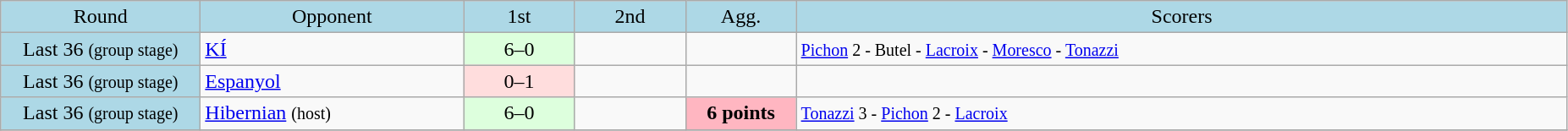<table class="wikitable" style="text-align:center">
<tr bgcolor=lightblue>
<td width=150px>Round</td>
<td width=200px>Opponent</td>
<td width=80px>1st</td>
<td width=80px>2nd</td>
<td width=80px>Agg.</td>
<td width=600px>Scorers</td>
</tr>
<tr>
<td bgcolor=lightblue>Last 36 <small>(group stage)</small></td>
<td align=left> <a href='#'>KÍ</a></td>
<td bgcolor="#ddffdd">6–0</td>
<td></td>
<td></td>
<td align=left><small><a href='#'>Pichon</a> 2 - Butel - <a href='#'>Lacroix</a> - <a href='#'>Moresco</a> - <a href='#'>Tonazzi</a></small></td>
</tr>
<tr>
<td bgcolor=lightblue>Last 36 <small>(group stage)</small></td>
<td align=left> <a href='#'>Espanyol</a></td>
<td bgcolor="#ffdddd">0–1</td>
<td></td>
<td></td>
<td align=left></td>
</tr>
<tr>
<td bgcolor=lightblue>Last 36 <small>(group stage)</small></td>
<td align=left> <a href='#'>Hibernian</a> <small>(host)</small></td>
<td bgcolor="#ddffdd">6–0</td>
<td></td>
<td bgcolor=lightpink><strong>6 points</strong></td>
<td align=left><small><a href='#'>Tonazzi</a> 3 - <a href='#'>Pichon</a> 2 - <a href='#'>Lacroix</a></small></td>
</tr>
<tr>
</tr>
</table>
